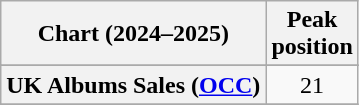<table class="wikitable sortable plainrowheaders" style="text-align:center">
<tr>
<th scope="col">Chart (2024–2025)</th>
<th scope="col">Peak<br>position</th>
</tr>
<tr>
</tr>
<tr>
<th scope="row">UK Albums Sales (<a href='#'>OCC</a>)</th>
<td>21</td>
</tr>
<tr>
</tr>
</table>
